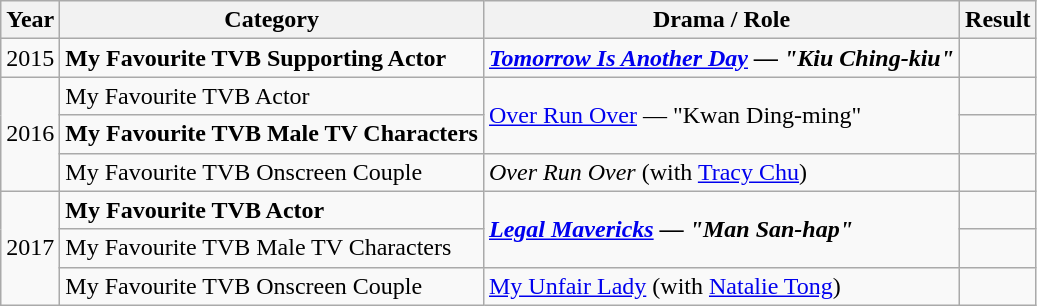<table class="wikitable sortable">
<tr>
<th>Year</th>
<th>Category</th>
<th>Drama / Role</th>
<th>Result</th>
</tr>
<tr>
<td>2015</td>
<td><strong> My Favourite TVB Supporting Actor </strong></td>
<td><strong><em><a href='#'>Tomorrow Is Another Day</a><em> — "Kiu Ching-kiu"<strong></td>
<td></td>
</tr>
<tr>
<td rowspan=3>2016</td>
<td>My Favourite TVB Actor</td>
<td rowspan=2></em></strong><a href='#'>Over Run Over</a></em> — "Kwan Ding-ming"</strong></td>
<td></td>
</tr>
<tr>
<td><strong> My Favourite TVB Male TV Characters </strong></td>
<td></td>
</tr>
<tr>
<td>My Favourite TVB Onscreen Couple</td>
<td><em>Over Run Over</em> (with <a href='#'>Tracy Chu</a>)</td>
<td></td>
</tr>
<tr>
<td rowspan=3>2017</td>
<td><strong> My Favourite TVB Actor </strong></td>
<td rowspan=2><strong><em><a href='#'>Legal Mavericks</a><em> — "Man San-hap"<strong></td>
<td></td>
</tr>
<tr>
<td>My Favourite TVB Male TV Characters</td>
<td></td>
</tr>
<tr>
<td></strong> My Favourite TVB Onscreen Couple <strong></td>
<td></em></strong><a href='#'>My Unfair Lady</a></em> (with <a href='#'>Natalie Tong</a>) </strong></td>
<td></td>
</tr>
</table>
